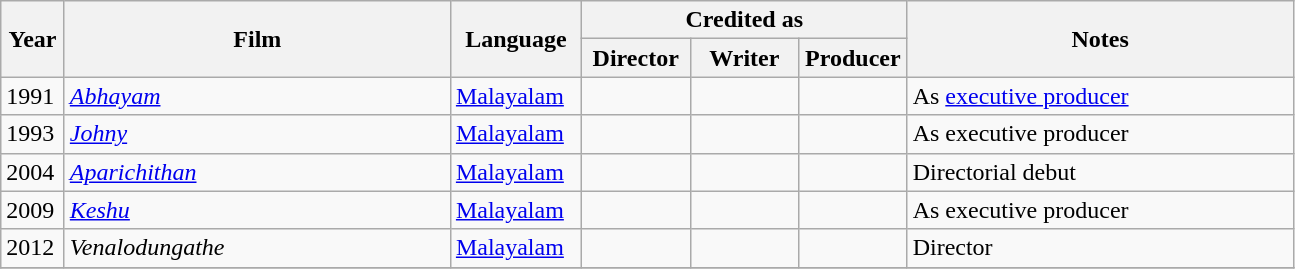<table class="wikitable sortable">
<tr>
<th rowspan="2" style="width:35px;">Year</th>
<th rowspan="2" style="width:250px;">Film</th>
<th rowspan="2" style="text-align:center; width:80px;">Language</th>
<th colspan="3" style="width:195px;">Credited as</th>
<th rowspan="2"  style="text-align:center; width:250px;" class="unsortable">Notes</th>
</tr>
<tr>
<th style="width:65px;">Director</th>
<th width=65>Writer</th>
<th width=65>Producer</th>
</tr>
<tr>
<td>1991</td>
<td><em><a href='#'>Abhayam</a></em></td>
<td><a href='#'>Malayalam</a></td>
<td style="text-align:center;"></td>
<td style="text-align:center;"></td>
<td style="text-align:center;"></td>
<td>As <a href='#'>executive producer</a></td>
</tr>
<tr>
<td>1993</td>
<td><em><a href='#'>Johny</a></em></td>
<td><a href='#'>Malayalam</a></td>
<td style="text-align:center;"></td>
<td style="text-align:center;"></td>
<td style="text-align:center;"></td>
<td>As executive producer</td>
</tr>
<tr>
<td>2004</td>
<td><em><a href='#'>Aparichithan</a></em></td>
<td><a href='#'>Malayalam</a></td>
<td style="text-align:center;"></td>
<td style="text-align:center;"></td>
<td style="text-align:center;"></td>
<td>Directorial debut</td>
</tr>
<tr>
<td>2009</td>
<td><em><a href='#'>Keshu</a></em></td>
<td><a href='#'>Malayalam</a></td>
<td style="text-align:center;"></td>
<td style="text-align:center;"></td>
<td style="text-align:center;"></td>
<td>As executive producer</td>
</tr>
<tr>
<td>2012</td>
<td><em>Venalodungathe</em></td>
<td><a href='#'>Malayalam</a></td>
<td style="text-align:center;"></td>
<td style="text-align:center;"></td>
<td style="text-align:center;"></td>
<td>Director</td>
</tr>
<tr>
</tr>
</table>
